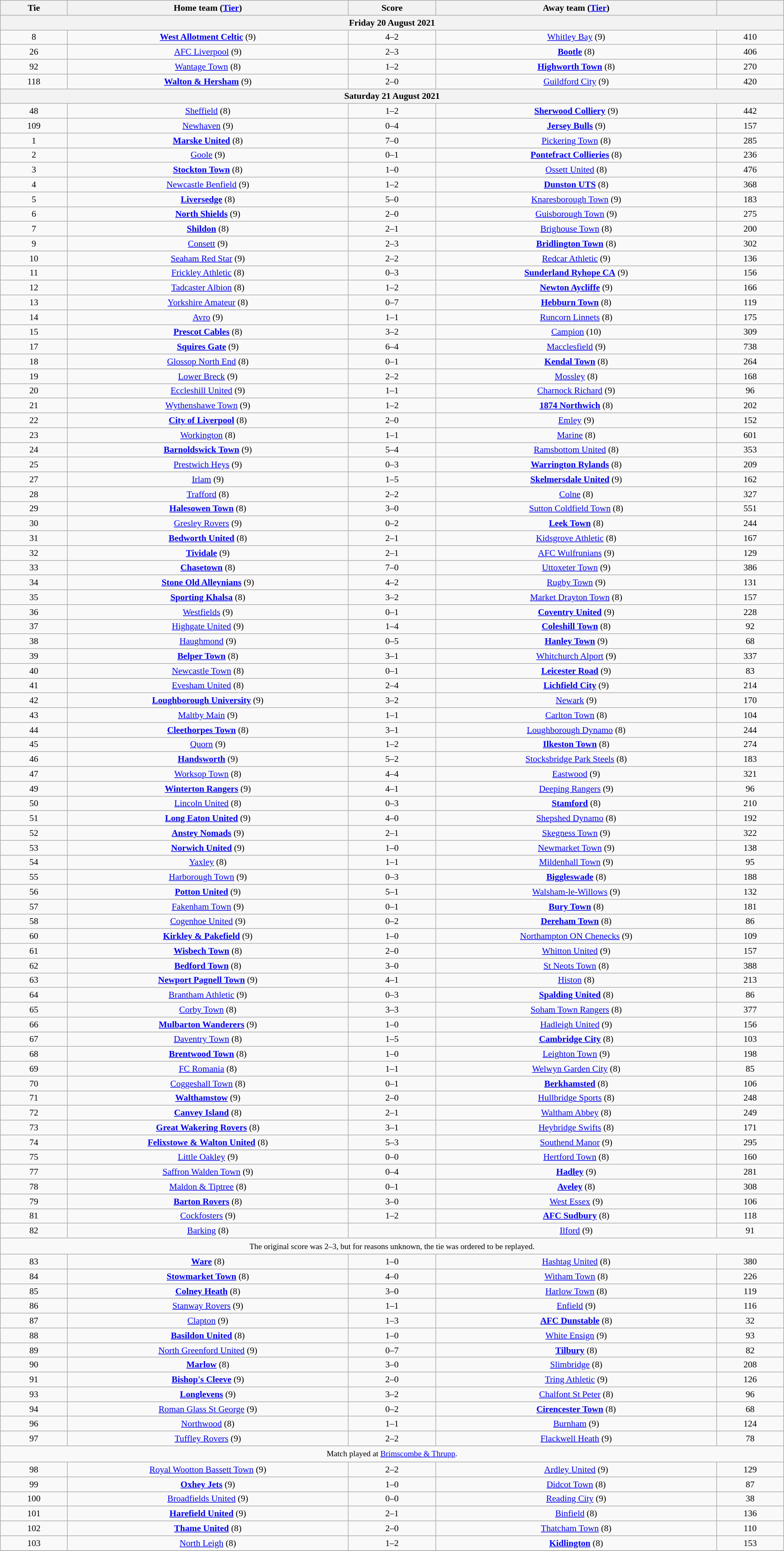<table class="wikitable" style="text-align:center; font-size:90%; width:100%">
<tr>
<th scope="col" style="width:  8.43%;">Tie</th>
<th scope="col" style="width: 35.29%;">Home team (<a href='#'>Tier</a>)</th>
<th scope="col" style="width: 11.00%;">Score</th>
<th scope="col" style="width: 35.29%;">Away team (<a href='#'>Tier</a>)</th>
<th scope="col" style="width:  8.43%;"></th>
</tr>
<tr>
<th colspan="5"><strong>Friday 20 August 2021</strong></th>
</tr>
<tr>
<td>8</td>
<td><strong><a href='#'>West Allotment Celtic</a></strong> (9)</td>
<td>4–2</td>
<td><a href='#'>Whitley Bay</a> (9)</td>
<td>410</td>
</tr>
<tr>
<td>26</td>
<td><a href='#'>AFC Liverpool</a> (9)</td>
<td>2–3</td>
<td><strong><a href='#'>Bootle</a></strong> (8)</td>
<td>406</td>
</tr>
<tr>
<td>92</td>
<td><a href='#'>Wantage Town</a> (8)</td>
<td>1–2</td>
<td><strong><a href='#'>Highworth Town</a></strong> (8)</td>
<td>270</td>
</tr>
<tr>
<td>118</td>
<td><strong><a href='#'>Walton & Hersham</a></strong> (9)</td>
<td>2–0</td>
<td><a href='#'>Guildford City</a> (9)</td>
<td>420</td>
</tr>
<tr>
<th colspan="5"><strong>Saturday 21 August 2021</strong></th>
</tr>
<tr>
<td>48</td>
<td><a href='#'>Sheffield</a> (8)</td>
<td>1–2</td>
<td><strong><a href='#'>Sherwood Colliery</a></strong> (9)</td>
<td>442</td>
</tr>
<tr>
<td>109</td>
<td><a href='#'>Newhaven</a> (9)</td>
<td>0–4</td>
<td><strong><a href='#'>Jersey Bulls</a></strong> (9)</td>
<td>157</td>
</tr>
<tr>
<td>1</td>
<td><strong><a href='#'>Marske United</a></strong> (8)</td>
<td>7–0</td>
<td><a href='#'>Pickering Town</a> (8)</td>
<td>285</td>
</tr>
<tr>
<td>2</td>
<td><a href='#'>Goole</a> (9)</td>
<td>0–1</td>
<td><strong><a href='#'>Pontefract Collieries</a></strong> (8)</td>
<td>236</td>
</tr>
<tr>
<td>3</td>
<td><strong><a href='#'>Stockton Town</a></strong> (8)</td>
<td>1–0</td>
<td><a href='#'>Ossett United</a> (8)</td>
<td>476</td>
</tr>
<tr>
<td>4</td>
<td><a href='#'>Newcastle Benfield</a> (9)</td>
<td>1–2</td>
<td><strong><a href='#'>Dunston UTS</a></strong> (8)</td>
<td>368</td>
</tr>
<tr>
<td>5</td>
<td><strong><a href='#'>Liversedge</a></strong> (8)</td>
<td>5–0</td>
<td><a href='#'>Knaresborough Town</a> (9)</td>
<td>183</td>
</tr>
<tr>
<td>6</td>
<td><strong><a href='#'>North Shields</a></strong> (9)</td>
<td>2–0</td>
<td><a href='#'>Guisborough Town</a> (9)</td>
<td>275</td>
</tr>
<tr>
<td>7</td>
<td><strong><a href='#'>Shildon</a></strong> (8)</td>
<td>2–1</td>
<td><a href='#'>Brighouse Town</a> (8)</td>
<td>200</td>
</tr>
<tr>
<td>9</td>
<td><a href='#'>Consett</a> (9)</td>
<td>2–3</td>
<td><strong><a href='#'>Bridlington Town</a></strong> (8)</td>
<td>302</td>
</tr>
<tr>
<td>10</td>
<td><a href='#'>Seaham Red Star</a> (9)</td>
<td>2–2</td>
<td><a href='#'>Redcar Athletic</a> (9)</td>
<td>136</td>
</tr>
<tr>
<td>11</td>
<td><a href='#'>Frickley Athletic</a> (8)</td>
<td>0–3</td>
<td><strong><a href='#'>Sunderland Ryhope CA</a></strong> (9)</td>
<td>156</td>
</tr>
<tr>
<td>12</td>
<td><a href='#'>Tadcaster Albion</a> (8)</td>
<td>1–2</td>
<td><strong><a href='#'>Newton Aycliffe</a></strong> (9)</td>
<td>166</td>
</tr>
<tr>
<td>13</td>
<td><a href='#'>Yorkshire Amateur</a> (8)</td>
<td>0–7</td>
<td><strong><a href='#'>Hebburn Town</a></strong> (8)</td>
<td>119</td>
</tr>
<tr>
<td>14</td>
<td><a href='#'>Avro</a> (9)</td>
<td>1–1</td>
<td><a href='#'>Runcorn Linnets</a> (8)</td>
<td>175</td>
</tr>
<tr>
<td>15</td>
<td><strong><a href='#'>Prescot Cables</a></strong> (8)</td>
<td>3–2</td>
<td><a href='#'>Campion</a> (10)</td>
<td>309</td>
</tr>
<tr>
<td>17</td>
<td><strong><a href='#'>Squires Gate</a></strong> (9)</td>
<td>6–4</td>
<td><a href='#'>Macclesfield</a> (9)</td>
<td>738</td>
</tr>
<tr>
<td>18</td>
<td><a href='#'>Glossop North End</a> (8)</td>
<td>0–1</td>
<td><strong><a href='#'>Kendal Town</a></strong> (8)</td>
<td>264</td>
</tr>
<tr>
<td>19</td>
<td><a href='#'>Lower Breck</a> (9)</td>
<td>2–2</td>
<td><a href='#'>Mossley</a> (8)</td>
<td>168</td>
</tr>
<tr>
<td>20</td>
<td><a href='#'>Eccleshill United</a> (9)</td>
<td>1–1</td>
<td><a href='#'>Charnock Richard</a> (9)</td>
<td>96</td>
</tr>
<tr>
<td>21</td>
<td><a href='#'>Wythenshawe Town</a> (9)</td>
<td>1–2</td>
<td><strong><a href='#'>1874 Northwich</a></strong> (8)</td>
<td>202</td>
</tr>
<tr>
<td>22</td>
<td><strong><a href='#'>City of Liverpool</a></strong> (8)</td>
<td>2–0</td>
<td><a href='#'>Emley</a> (9)</td>
<td>152</td>
</tr>
<tr>
<td>23</td>
<td><a href='#'>Workington</a> (8)</td>
<td>1–1</td>
<td><a href='#'>Marine</a> (8)</td>
<td>601</td>
</tr>
<tr>
<td>24</td>
<td><strong><a href='#'>Barnoldswick Town</a></strong> (9)</td>
<td>5–4</td>
<td><a href='#'>Ramsbottom United</a> (8)</td>
<td>353</td>
</tr>
<tr>
<td>25</td>
<td><a href='#'>Prestwich Heys</a> (9)</td>
<td>0–3</td>
<td><strong><a href='#'>Warrington Rylands</a></strong> (8)</td>
<td>209</td>
</tr>
<tr>
<td>27</td>
<td><a href='#'>Irlam</a> (9)</td>
<td>1–5</td>
<td><strong><a href='#'>Skelmersdale United</a></strong> (9)</td>
<td>162</td>
</tr>
<tr>
<td>28</td>
<td><a href='#'>Trafford</a> (8)</td>
<td>2–2</td>
<td><a href='#'>Colne</a> (8)</td>
<td>327</td>
</tr>
<tr>
<td>29</td>
<td><strong><a href='#'>Halesowen Town</a></strong> (8)</td>
<td>3–0</td>
<td><a href='#'>Sutton Coldfield Town</a> (8)</td>
<td>551</td>
</tr>
<tr>
<td>30</td>
<td><a href='#'>Gresley Rovers</a> (9)</td>
<td>0–2</td>
<td><strong><a href='#'>Leek Town</a></strong> (8)</td>
<td>244</td>
</tr>
<tr>
<td>31</td>
<td><strong><a href='#'>Bedworth United</a></strong> (8)</td>
<td>2–1</td>
<td><a href='#'>Kidsgrove Athletic</a> (8)</td>
<td>167</td>
</tr>
<tr>
<td>32</td>
<td><strong><a href='#'>Tividale</a></strong> (9)</td>
<td>2–1</td>
<td><a href='#'>AFC Wulfrunians</a> (9)</td>
<td>129</td>
</tr>
<tr>
<td>33</td>
<td><strong><a href='#'>Chasetown</a></strong> (8)</td>
<td>7–0</td>
<td><a href='#'>Uttoxeter Town</a> (9)</td>
<td>386</td>
</tr>
<tr>
<td>34</td>
<td><strong><a href='#'>Stone Old Alleynians</a></strong> (9)</td>
<td>4–2</td>
<td><a href='#'>Rugby Town</a> (9)</td>
<td>131</td>
</tr>
<tr>
<td>35</td>
<td><strong><a href='#'>Sporting Khalsa</a></strong> (8)</td>
<td>3–2</td>
<td><a href='#'>Market Drayton Town</a> (8)</td>
<td>157</td>
</tr>
<tr>
<td>36</td>
<td><a href='#'>Westfields</a> (9)</td>
<td>0–1</td>
<td><strong><a href='#'>Coventry United</a></strong> (9)</td>
<td>228</td>
</tr>
<tr>
<td>37</td>
<td><a href='#'>Highgate United</a> (9)</td>
<td>1–4</td>
<td><strong><a href='#'>Coleshill Town</a></strong> (8)</td>
<td>92</td>
</tr>
<tr>
<td>38</td>
<td><a href='#'>Haughmond</a> (9)</td>
<td>0–5</td>
<td><strong><a href='#'>Hanley Town</a></strong> (9)</td>
<td>68</td>
</tr>
<tr>
<td>39</td>
<td><strong><a href='#'>Belper Town</a></strong> (8)</td>
<td>3–1</td>
<td><a href='#'>Whitchurch Alport</a> (9)</td>
<td>337</td>
</tr>
<tr>
<td>40</td>
<td><a href='#'>Newcastle Town</a> (8)</td>
<td>0–1</td>
<td><strong><a href='#'>Leicester Road</a></strong> (9)</td>
<td>83</td>
</tr>
<tr>
<td>41</td>
<td><a href='#'>Evesham United</a> (8)</td>
<td>2–4</td>
<td><strong><a href='#'>Lichfield City</a></strong> (9)</td>
<td>214</td>
</tr>
<tr>
<td>42</td>
<td><strong><a href='#'>Loughborough University</a></strong> (9)</td>
<td>3–2</td>
<td><a href='#'>Newark</a> (9)</td>
<td>170</td>
</tr>
<tr>
<td>43</td>
<td><a href='#'>Maltby Main</a> (9)</td>
<td>1–1</td>
<td><a href='#'>Carlton Town</a> (8)</td>
<td>104</td>
</tr>
<tr>
<td>44</td>
<td><strong><a href='#'>Cleethorpes Town</a></strong> (8)</td>
<td>3–1</td>
<td><a href='#'>Loughborough Dynamo</a> (8)</td>
<td>244</td>
</tr>
<tr>
<td>45</td>
<td><a href='#'>Quorn</a> (9)</td>
<td>1–2</td>
<td><strong><a href='#'>Ilkeston Town</a></strong> (8)</td>
<td>274</td>
</tr>
<tr>
<td>46</td>
<td><strong><a href='#'>Handsworth</a></strong> (9)</td>
<td>5–2</td>
<td><a href='#'>Stocksbridge Park Steels</a> (8)</td>
<td>183</td>
</tr>
<tr>
<td>47</td>
<td><a href='#'>Worksop Town</a> (8)</td>
<td>4–4</td>
<td><a href='#'>Eastwood</a> (9)</td>
<td>321</td>
</tr>
<tr>
<td>49</td>
<td><strong><a href='#'>Winterton Rangers</a></strong> (9)</td>
<td>4–1</td>
<td><a href='#'>Deeping Rangers</a> (9)</td>
<td>96</td>
</tr>
<tr>
<td>50</td>
<td><a href='#'>Lincoln United</a> (8)</td>
<td>0–3</td>
<td><strong><a href='#'>Stamford</a></strong> (8)</td>
<td>210</td>
</tr>
<tr>
<td>51</td>
<td><strong><a href='#'>Long Eaton United</a></strong> (9)</td>
<td>4–0</td>
<td><a href='#'>Shepshed Dynamo</a> (8)</td>
<td>192</td>
</tr>
<tr>
<td>52</td>
<td><strong><a href='#'>Anstey Nomads</a></strong> (9)</td>
<td>2–1</td>
<td><a href='#'>Skegness Town</a> (9)</td>
<td>322</td>
</tr>
<tr>
<td>53</td>
<td><strong><a href='#'>Norwich United</a></strong> (9)</td>
<td>1–0</td>
<td><a href='#'>Newmarket Town</a> (9)</td>
<td>138</td>
</tr>
<tr>
<td>54</td>
<td><a href='#'>Yaxley</a> (8)</td>
<td>1–1</td>
<td><a href='#'>Mildenhall Town</a> (9)</td>
<td>95</td>
</tr>
<tr>
<td>55</td>
<td><a href='#'>Harborough Town</a> (9)</td>
<td>0–3</td>
<td><strong><a href='#'>Biggleswade</a></strong> (8)</td>
<td>188</td>
</tr>
<tr>
<td>56</td>
<td><strong><a href='#'>Potton United</a></strong> (9)</td>
<td>5–1</td>
<td><a href='#'>Walsham-le-Willows</a> (9)</td>
<td>132</td>
</tr>
<tr>
<td>57</td>
<td><a href='#'>Fakenham Town</a> (9)</td>
<td>0–1</td>
<td><strong><a href='#'>Bury Town</a></strong> (8)</td>
<td>181</td>
</tr>
<tr>
<td>58</td>
<td><a href='#'>Cogenhoe United</a> (9)</td>
<td>0–2</td>
<td><strong><a href='#'>Dereham Town</a></strong> (8)</td>
<td>86</td>
</tr>
<tr>
<td>60</td>
<td><strong><a href='#'>Kirkley & Pakefield</a></strong> (9)</td>
<td>1–0</td>
<td><a href='#'>Northampton ON Chenecks</a> (9)</td>
<td>109</td>
</tr>
<tr>
<td>61</td>
<td><strong><a href='#'>Wisbech Town</a></strong> (8)</td>
<td>2–0</td>
<td><a href='#'>Whitton United</a> (9)</td>
<td>157</td>
</tr>
<tr>
<td>62</td>
<td><strong><a href='#'>Bedford Town</a></strong> (8)</td>
<td>3–0</td>
<td><a href='#'>St Neots Town</a> (8)</td>
<td>388</td>
</tr>
<tr>
<td>63</td>
<td><strong><a href='#'>Newport Pagnell Town</a></strong> (9)</td>
<td>4–1</td>
<td><a href='#'>Histon</a> (8)</td>
<td>213</td>
</tr>
<tr>
<td>64</td>
<td><a href='#'>Brantham Athletic</a> (9)</td>
<td>0–3</td>
<td><strong><a href='#'>Spalding United</a></strong> (8)</td>
<td>86</td>
</tr>
<tr>
<td>65</td>
<td><a href='#'>Corby Town</a> (8)</td>
<td>3–3</td>
<td><a href='#'>Soham Town Rangers</a> (8)</td>
<td>377</td>
</tr>
<tr>
<td>66</td>
<td><strong><a href='#'>Mulbarton Wanderers</a></strong> (9)</td>
<td>1–0</td>
<td><a href='#'>Hadleigh United</a> (9)</td>
<td>156</td>
</tr>
<tr>
<td>67</td>
<td><a href='#'>Daventry Town</a> (8)</td>
<td>1–5</td>
<td><strong><a href='#'>Cambridge City</a></strong> (8)</td>
<td>103</td>
</tr>
<tr>
<td>68</td>
<td><strong><a href='#'>Brentwood Town</a></strong> (8)</td>
<td>1–0</td>
<td><a href='#'>Leighton Town</a> (9)</td>
<td>198</td>
</tr>
<tr>
<td>69</td>
<td><a href='#'>FC Romania</a> (8)</td>
<td>1–1</td>
<td><a href='#'>Welwyn Garden City</a> (8)</td>
<td>85</td>
</tr>
<tr>
<td>70</td>
<td><a href='#'>Coggeshall Town</a> (8)</td>
<td>0–1</td>
<td><strong><a href='#'>Berkhamsted</a></strong> (8)</td>
<td>106</td>
</tr>
<tr>
<td>71</td>
<td><strong><a href='#'>Walthamstow</a></strong> (9)</td>
<td>2–0</td>
<td><a href='#'>Hullbridge Sports</a> (8)</td>
<td>248</td>
</tr>
<tr>
<td>72</td>
<td><strong><a href='#'>Canvey Island</a></strong> (8)</td>
<td>2–1</td>
<td><a href='#'>Waltham Abbey</a> (8)</td>
<td>249</td>
</tr>
<tr>
<td>73</td>
<td><strong><a href='#'>Great Wakering Rovers</a></strong> (8)</td>
<td>3–1</td>
<td><a href='#'>Heybridge Swifts</a> (8)</td>
<td>171</td>
</tr>
<tr>
<td>74</td>
<td><strong><a href='#'>Felixstowe & Walton United</a></strong> (8)</td>
<td>5–3</td>
<td><a href='#'>Southend Manor</a> (9)</td>
<td>295</td>
</tr>
<tr>
<td>75</td>
<td><a href='#'>Little Oakley</a> (9)</td>
<td>0–0</td>
<td><a href='#'>Hertford Town</a> (8)</td>
<td>160</td>
</tr>
<tr>
<td>77</td>
<td><a href='#'>Saffron Walden Town</a> (9)</td>
<td>0–4</td>
<td><strong><a href='#'>Hadley</a></strong> (9)</td>
<td>281</td>
</tr>
<tr>
<td>78</td>
<td><a href='#'>Maldon & Tiptree</a> (8)</td>
<td>0–1</td>
<td><strong><a href='#'>Aveley</a></strong> (8)</td>
<td>308</td>
</tr>
<tr>
<td>79</td>
<td><strong><a href='#'>Barton Rovers</a></strong> (8)</td>
<td>3–0</td>
<td><a href='#'>West Essex</a> (9)</td>
<td>106</td>
</tr>
<tr>
<td>81</td>
<td><a href='#'>Cockfosters</a> (9)</td>
<td>1–2</td>
<td><strong><a href='#'>AFC Sudbury</a></strong> (8)</td>
<td>118</td>
</tr>
<tr>
<td>82</td>
<td><a href='#'>Barking</a> (8)</td>
<td></td>
<td><a href='#'>Ilford</a> (9)</td>
<td>91</td>
</tr>
<tr>
<td colspan="5" style="height:20px; text-align:center; font-size:90%">The original score was 2–3, but for reasons unknown, the tie was ordered to be replayed.</td>
</tr>
<tr>
<td>83</td>
<td><strong><a href='#'>Ware</a></strong> (8)</td>
<td>1–0</td>
<td><a href='#'>Hashtag United</a> (8)</td>
<td>380</td>
</tr>
<tr>
<td>84</td>
<td><strong><a href='#'>Stowmarket Town</a></strong> (8)</td>
<td>4–0</td>
<td><a href='#'>Witham Town</a> (8)</td>
<td>226</td>
</tr>
<tr>
<td>85</td>
<td><strong><a href='#'>Colney Heath</a></strong> (8)</td>
<td>3–0</td>
<td><a href='#'>Harlow Town</a> (8)</td>
<td>119</td>
</tr>
<tr>
<td>86</td>
<td><a href='#'>Stanway Rovers</a> (9)</td>
<td>1–1</td>
<td><a href='#'>Enfield</a> (9)</td>
<td>116</td>
</tr>
<tr>
<td>87</td>
<td><a href='#'>Clapton</a> (9)</td>
<td>1–3</td>
<td><strong><a href='#'>AFC Dunstable</a></strong> (8)</td>
<td>32</td>
</tr>
<tr>
<td>88</td>
<td><strong><a href='#'>Basildon United</a></strong> (8)</td>
<td>1–0</td>
<td><a href='#'>White Ensign</a> (9)</td>
<td>93</td>
</tr>
<tr>
<td>89</td>
<td><a href='#'>North Greenford United</a> (9)</td>
<td>0–7</td>
<td><strong><a href='#'>Tilbury</a></strong> (8)</td>
<td>82</td>
</tr>
<tr>
<td>90</td>
<td><strong><a href='#'>Marlow</a></strong> (8)</td>
<td>3–0</td>
<td><a href='#'>Slimbridge</a> (8)</td>
<td>208</td>
</tr>
<tr>
<td>91</td>
<td><strong><a href='#'>Bishop's Cleeve</a></strong> (9)</td>
<td>2–0</td>
<td><a href='#'>Tring Athletic</a> (9)</td>
<td>126</td>
</tr>
<tr>
<td>93</td>
<td><strong><a href='#'>Longlevens</a></strong> (9)</td>
<td>3–2</td>
<td><a href='#'>Chalfont St Peter</a> (8)</td>
<td>96</td>
</tr>
<tr>
<td>94</td>
<td><a href='#'>Roman Glass St George</a> (9)</td>
<td>0–2</td>
<td><strong><a href='#'>Cirencester Town</a></strong> (8)</td>
<td>68</td>
</tr>
<tr>
<td>96</td>
<td><a href='#'>Northwood</a> (8)</td>
<td>1–1</td>
<td><a href='#'>Burnham</a> (9)</td>
<td>124</td>
</tr>
<tr>
<td>97</td>
<td><a href='#'>Tuffley Rovers</a> (9)</td>
<td>2–2</td>
<td><a href='#'>Flackwell Heath</a> (9)</td>
<td>78</td>
</tr>
<tr>
<td colspan="5" style="height:20px; text-align:center; font-size:90%">Match played at <a href='#'>Brimscombe & Thrupp</a>.</td>
</tr>
<tr>
<td>98</td>
<td><a href='#'>Royal Wootton Bassett Town</a> (9)</td>
<td>2–2</td>
<td><a href='#'>Ardley United</a> (9)</td>
<td>129</td>
</tr>
<tr>
<td>99</td>
<td><strong><a href='#'>Oxhey Jets</a></strong> (9)</td>
<td>1–0</td>
<td><a href='#'>Didcot Town</a> (8)</td>
<td>87</td>
</tr>
<tr>
<td>100</td>
<td><a href='#'>Broadfields United</a> (9)</td>
<td>0–0</td>
<td><a href='#'>Reading City</a> (9)</td>
<td>38</td>
</tr>
<tr>
<td>101</td>
<td><strong><a href='#'>Harefield United</a></strong> (9)</td>
<td>2–1</td>
<td><a href='#'>Binfield</a> (8)</td>
<td>136</td>
</tr>
<tr>
<td>102</td>
<td><strong><a href='#'>Thame United</a></strong> (8)</td>
<td>2–0</td>
<td><a href='#'>Thatcham Town</a> (8)</td>
<td>110</td>
</tr>
<tr>
<td>103</td>
<td><a href='#'>North Leigh</a> (8)</td>
<td>1–2</td>
<td><strong><a href='#'>Kidlington</a></strong> (8)</td>
<td>153</td>
</tr>
<tr>
</tr>
</table>
